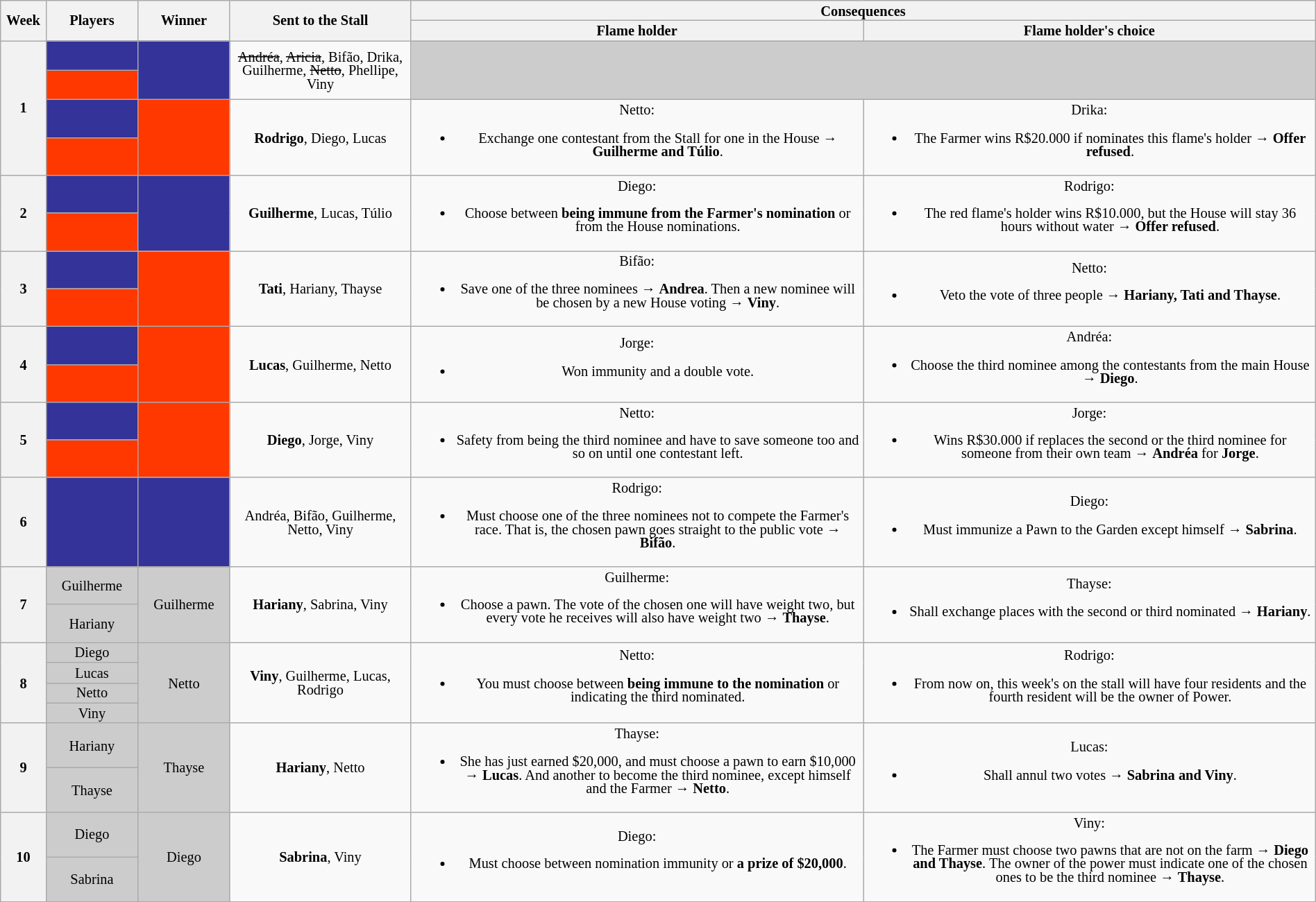<table class="wikitable" style="text-align:center; font-size:85%; width:100%; line-height:13px;">
<tr>
<th width="01%" rowspan=2>Week</th>
<th width="05%" rowspan=2>Players</th>
<th width="05%" rowspan=2>Winner</th>
<th width="10%" rowspan=2>Sent to the Stall</th>
<th width="50%" colspan=2>Consequences</th>
</tr>
<tr>
<th width="25%">Flame holder</th>
<th width="25%">Flame holder's choice</th>
</tr>
<tr>
<th rowspan=4>1</th>
<td bgcolor=333399 rowspan=1></td>
<td bgcolor=333399 rowspan=2></td>
<td rowspan=2 style="height:50px"><s>Andréa</s>, <s>Aricia</s>, Bifão, Drika, Guilherme, <s>Netto</s>, Phellipe, Viny</td>
<td bgcolor=CCCCCC  rowspan=2 colspan=2></td>
</tr>
<tr>
<td bgcolor=FF3800 rowspan=1></td>
</tr>
<tr>
<td bgcolor=333399 rowspan=1></td>
<td bgcolor=FF3800 rowspan=2></td>
<td rowspan=2><strong>Rodrigo</strong>, Diego, Lucas</td>
<td rowspan=2>Netto:<br><ul><li> Exchange one contestant from the Stall for one in the House → <strong>Guilherme and Túlio</strong>.</li></ul></td>
<td rowspan=2>Drika:<br><ul><li> The Farmer wins R$20.000 if nominates this flame's holder → <strong>Offer refused</strong>.</li></ul></td>
</tr>
<tr>
<td bgcolor=FF3800 rowspan=1></td>
</tr>
<tr>
<th rowspan=2>2</th>
<td bgcolor=333399 rowspan=1></td>
<td bgcolor=333399 rowspan=2></td>
<td rowspan=2><strong>Guilherme</strong>, Lucas, Túlio</td>
<td rowspan=2>Diego:<br><ul><li> Choose between <strong>being immune from the Farmer's nomination</strong> or from the House nominations.</li></ul></td>
<td rowspan=2>Rodrigo:<br><ul><li> The red flame's holder wins R$10.000, but the House will stay 36 hours without water → <strong>Offer refused</strong>.</li></ul></td>
</tr>
<tr>
<td bgcolor=FF3800 rowspan=1></td>
</tr>
<tr>
<th rowspan=2>3</th>
<td bgcolor=333399 rowspan=1></td>
<td bgcolor=FF3800 rowspan=2></td>
<td rowspan=2><strong>Tati</strong>, Hariany, Thayse</td>
<td rowspan=2>Bifão:<br><ul><li> Save one of the three nominees → <strong>Andrea</strong>. Then a new nominee will be chosen by a new House voting → <strong>Viny</strong>.</li></ul></td>
<td rowspan=2>Netto:<br><ul><li> Veto the vote of three people → <strong>Hariany, Tati and Thayse</strong>.</li></ul></td>
</tr>
<tr>
<td bgcolor=FF3800 rowspan=1></td>
</tr>
<tr>
<th rowspan=2>4</th>
<td bgcolor=333399 rowspan=1></td>
<td bgcolor=FF3800 rowspan=2></td>
<td rowspan=2><strong>Lucas</strong>, Guilherme, Netto</td>
<td rowspan=2>Jorge:<br><ul><li> Won immunity and a double vote.</li></ul></td>
<td rowspan=2>Andréa:<br><ul><li> Choose the third nominee among the contestants from the main House → <strong>Diego</strong>.</li></ul></td>
</tr>
<tr>
<td bgcolor=FF3800 rowspan=1></td>
</tr>
<tr>
<th rowspan=2>5</th>
<td bgcolor=333399 rowspan=1></td>
<td bgcolor=FF3800 rowspan=2></td>
<td rowspan=2><strong>Diego</strong>, Jorge, Viny</td>
<td rowspan=2>Netto:<br><ul><li> Safety from being the third nominee and have to save someone too and so on until one contestant left.</li></ul></td>
<td rowspan=2>Jorge:<br><ul><li> Wins R$30.000 if replaces the second or the third nominee for someone from their own team → <strong>Andréa</strong> for <strong>Jorge</strong>.</li></ul></td>
</tr>
<tr>
<td bgcolor=FF3800 rowspan=1></td>
</tr>
<tr>
<th>6</th>
<td bgcolor=333399></td>
<td bgcolor=333399></td>
<td>Andréa, Bifão, Guilherme, Netto, Viny</td>
<td>Rodrigo:<br><ul><li> Must choose one of the three nominees not to compete the Farmer's race. That is, the chosen pawn goes straight to the public vote → <strong>Bifão</strong>. </li></ul></td>
<td>Diego:<br><ul><li> Must immunize a Pawn to the Garden except himself → <strong>Sabrina</strong>.</li></ul></td>
</tr>
<tr>
<th rowspan=2>7</th>
<td bgcolor=CCCCCC>Guilherme</td>
<td bgcolor=CCCCCC rowspan="2">Guilherme</td>
<td rowspan=2><strong>Hariany</strong>, Sabrina, Viny</td>
<td rowspan=2>Guilherme:<br><ul><li> Choose a pawn. The vote of the chosen one will have weight two, but every vote he receives will also have weight two → <strong>Thayse</strong>.</li></ul></td>
<td rowspan=2>Thayse:<br><ul><li> Shall exchange places with the second or third nominated → <strong>Hariany</strong>.</li></ul></td>
</tr>
<tr>
<td bgcolor=CCCCCC>Hariany</td>
</tr>
<tr>
<th rowspan=4>8</th>
<td bgcolor=CCCCCC>Diego</td>
<td bgcolor=CCCCCC rowspan="4">Netto</td>
<td rowspan=4><strong>Viny</strong>, Guilherme, Lucas, Rodrigo</td>
<td rowspan=4>Netto:<br><ul><li> You must choose between <strong>being immune to the nomination</strong> or indicating the third nominated.</li></ul></td>
<td rowspan=4>Rodrigo:<br><ul><li> From now on, this week's on the stall will have four residents and the fourth resident will be the owner of Power.</li></ul></td>
</tr>
<tr>
<td bgcolor=CCCCCC>Lucas</td>
</tr>
<tr>
<td bgcolor=CCCCCC>Netto</td>
</tr>
<tr>
<td bgcolor=CCCCCC>Viny</td>
</tr>
<tr>
<th rowspan=2>9</th>
<td bgcolor=CCCCCC>Hariany</td>
<td bgcolor=CCCCCC rowspan="2">Thayse</td>
<td rowspan=2><strong>Hariany</strong>, Netto</td>
<td rowspan=2>Thayse:<br><ul><li> She has just earned $20,000, and must choose a pawn to earn $10,000 → <strong>Lucas</strong>. And another to become the third nominee, except himself and the Farmer → <strong>Netto</strong>.</li></ul></td>
<td rowspan=2>Lucas:<br><ul><li> Shall annul two votes → <strong>Sabrina and Viny</strong>.</li></ul></td>
</tr>
<tr>
<td bgcolor=CCCCCC>Thayse</td>
</tr>
<tr>
<th rowspan=2>10</th>
<td bgcolor=CCCCCC>Diego</td>
<td bgcolor=CCCCCC rowspan="2">Diego</td>
<td rowspan=2><strong>Sabrina</strong>, Viny</td>
<td rowspan=2>Diego:<br><ul><li> Must choose between nomination immunity or <strong>a prize of $20,000</strong>.</li></ul></td>
<td rowspan=2>Viny:<br><ul><li> The Farmer must choose two pawns that are not on the farm → <strong>Diego and Thayse</strong>. The owner of the power must indicate one of the chosen ones to be the third nominee → <strong>Thayse</strong>.</li></ul></td>
</tr>
<tr>
<td bgcolor=CCCCCC>Sabrina</td>
</tr>
<tr>
</tr>
</table>
